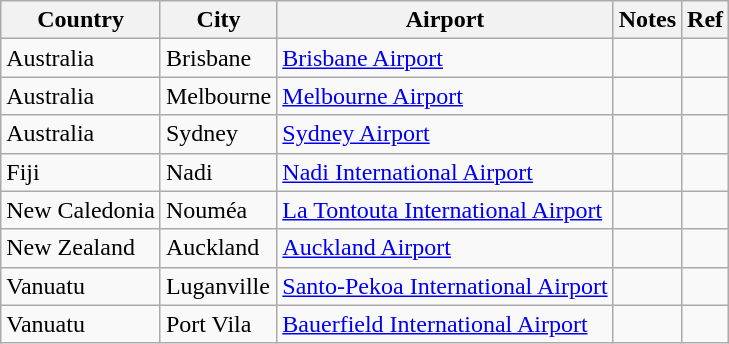<table class="sortable wikitable tocccolors">
<tr>
<th>Country</th>
<th>City</th>
<th>Airport</th>
<th class="unsortable">Notes</th>
<th>Ref</th>
</tr>
<tr>
<td>Australia</td>
<td>Brisbane</td>
<td><a href='#'>Brisbane Airport</a></td>
<td align=center></td>
<td align=center></td>
</tr>
<tr>
<td>Australia</td>
<td>Melbourne</td>
<td><a href='#'>Melbourne Airport</a></td>
<td align=center></td>
<td align=center></td>
</tr>
<tr>
<td>Australia</td>
<td>Sydney</td>
<td><a href='#'>Sydney Airport</a></td>
<td align=center></td>
<td align=center></td>
</tr>
<tr>
<td>Fiji</td>
<td>Nadi</td>
<td><a href='#'>Nadi International Airport</a></td>
<td align=center></td>
<td align=center></td>
</tr>
<tr>
<td>New Caledonia</td>
<td>Nouméa</td>
<td><a href='#'>La Tontouta International Airport</a></td>
<td align=center></td>
<td align=center></td>
</tr>
<tr>
<td>New Zealand</td>
<td>Auckland</td>
<td><a href='#'>Auckland Airport</a></td>
<td align=center></td>
<td align=center></td>
</tr>
<tr>
<td>Vanuatu</td>
<td>Luganville</td>
<td><a href='#'>Santo-Pekoa International Airport</a></td>
<td align=center></td>
<td align=center></td>
</tr>
<tr>
<td>Vanuatu</td>
<td>Port Vila</td>
<td><a href='#'>Bauerfield International Airport</a></td>
<td align=center></td>
<td align=center></td>
</tr>
</table>
